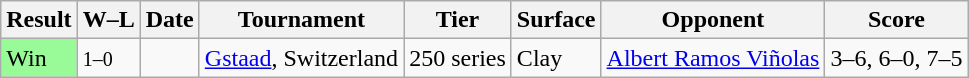<table class="sortable wikitable">
<tr>
<th>Result</th>
<th class=unsortable>W–L</th>
<th>Date</th>
<th>Tournament</th>
<th>Tier</th>
<th>Surface</th>
<th>Opponent</th>
<th class=unsortable>Score</th>
</tr>
<tr>
<td bgcolor=98FB98>Win</td>
<td><small>1–0</small></td>
<td><a href='#'></a></td>
<td><a href='#'>Gstaad</a>, Switzerland</td>
<td>250 series</td>
<td>Clay</td>
<td> <a href='#'>Albert Ramos Viñolas</a></td>
<td>3–6, 6–0, 7–5</td>
</tr>
</table>
